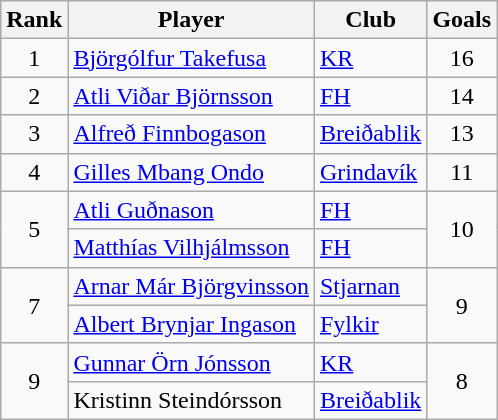<table class="wikitable" style="text-align:center;">
<tr>
<th>Rank</th>
<th>Player</th>
<th>Club</th>
<th>Goals</th>
</tr>
<tr>
<td>1</td>
<td align="left"> <a href='#'>Björgólfur Takefusa</a></td>
<td align="left"><a href='#'>KR</a></td>
<td>16</td>
</tr>
<tr>
<td>2</td>
<td align="left"> <a href='#'>Atli Viðar Björnsson</a></td>
<td align="left"><a href='#'>FH</a></td>
<td>14</td>
</tr>
<tr>
<td>3</td>
<td align="left"> <a href='#'>Alfreð Finnbogason</a></td>
<td align="left"><a href='#'>Breiðablik</a></td>
<td>13</td>
</tr>
<tr>
<td>4</td>
<td align="left"> <a href='#'>Gilles Mbang Ondo</a></td>
<td align="left"><a href='#'>Grindavík</a></td>
<td>11</td>
</tr>
<tr>
<td rowspan=2>5</td>
<td align="left"> <a href='#'>Atli Guðnason</a></td>
<td align="left"><a href='#'>FH</a></td>
<td rowspan=2>10</td>
</tr>
<tr>
<td align="left"> <a href='#'>Matthías Vilhjálmsson</a></td>
<td align="left"><a href='#'>FH</a></td>
</tr>
<tr>
<td rowspan=2>7</td>
<td align="left"> <a href='#'>Arnar Már Björgvinsson</a></td>
<td align="left"><a href='#'>Stjarnan</a></td>
<td rowspan=2>9</td>
</tr>
<tr>
<td align="left"> <a href='#'>Albert Brynjar Ingason</a></td>
<td align="left"><a href='#'>Fylkir</a></td>
</tr>
<tr>
<td rowspan=2>9</td>
<td align="left"> <a href='#'>Gunnar Örn Jónsson</a></td>
<td align="left"><a href='#'>KR</a></td>
<td rowspan=2>8</td>
</tr>
<tr>
<td align="left"> Kristinn Steindórsson</td>
<td align="left"><a href='#'>Breiðablik</a></td>
</tr>
</table>
